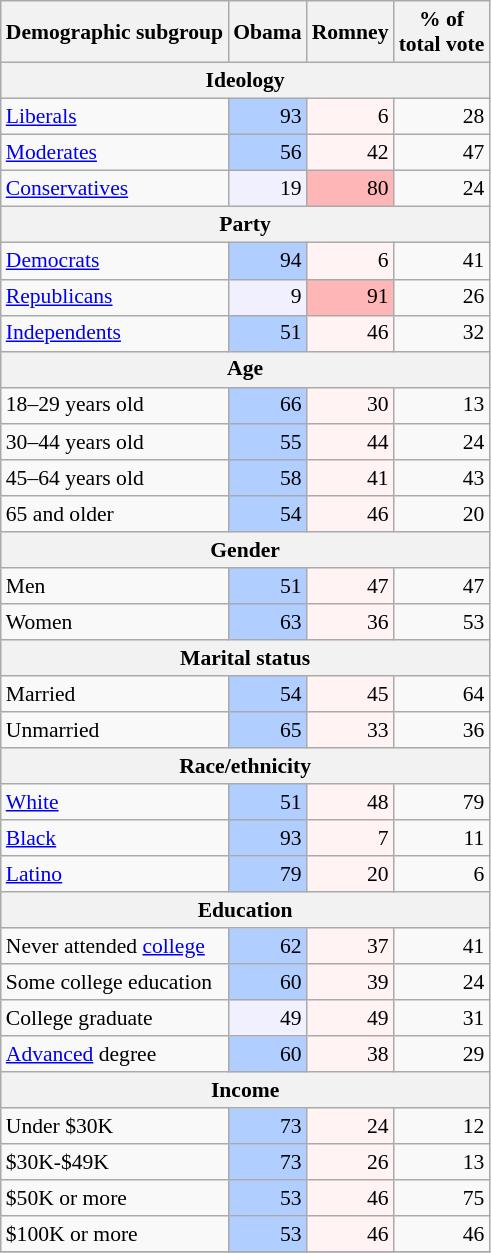<table class="wikitable sortable" style="font-size:90%; line-height:1.2">
<tr>
<th>Demographic subgroup</th>
<th>Obama</th>
<th>Romney</th>
<th>% of<br>total vote</th>
</tr>
<tr>
<th colspan="4">Ideology</th>
</tr>
<tr>
<td><a href='#'>Liberals</a></td>
<td style="text-align:right; background:#B0CEFF;">93</td>
<td style="text-align:right; background:#FFF3F3;">6</td>
<td style="text-align:right;">28</td>
</tr>
<tr>
<td><a href='#'>Moderates</a></td>
<td style="text-align:right; background:#B0CEFF;">56</td>
<td style="text-align:right; background:#FFF3F3;">42</td>
<td style="text-align:right;">47</td>
</tr>
<tr>
<td><a href='#'>Conservatives</a></td>
<td style="text-align:right; background:#F0F0FF;">19</td>
<td style="text-align:right; background:#FFB6B6;">80</td>
<td style="text-align:right;">24</td>
</tr>
<tr>
<th colspan="4">Party</th>
</tr>
<tr>
<td><a href='#'>Democrats</a></td>
<td style="text-align:right; background:#B0CEFF;">94</td>
<td style="text-align:right; background:#FFF3F3;">6</td>
<td style="text-align:right;">41</td>
</tr>
<tr>
<td><a href='#'>Republicans</a></td>
<td style="text-align:right; background:#F0F0FF;">9</td>
<td style="text-align:right; background:#FFB6B6;">91</td>
<td style="text-align:right;">26</td>
</tr>
<tr>
<td><a href='#'>Independents</a></td>
<td style="text-align:right; background:#B0CEFF;">51</td>
<td style="text-align:right; background:#FFF3F3;">46</td>
<td style="text-align:right;">32</td>
</tr>
<tr>
<th colspan="4">Age</th>
</tr>
<tr>
<td>18–29 years old</td>
<td style="text-align:right; background:#b0ceff;">66</td>
<td style="text-align:right; background:#fff3f3;">30</td>
<td style="text-align:right;">13</td>
</tr>
<tr>
<td>30–44 years old</td>
<td style="text-align:right; background:#b0ceff;">55</td>
<td style="text-align:right; background:#fff3f3;">44</td>
<td style="text-align:right;">24</td>
</tr>
<tr>
<td>45–64 years old</td>
<td style="text-align:right; background:#b0ceff;">58</td>
<td style="text-align:right; background:#fff3f3;">41</td>
<td style="text-align:right;">43</td>
</tr>
<tr>
<td>65 and older</td>
<td style="text-align:right; background:#b0ceff;">54</td>
<td style="text-align:right; background:#fff3f3;">46</td>
<td style="text-align:right;">20</td>
</tr>
<tr>
<th colspan="4">Gender</th>
</tr>
<tr>
<td>Men</td>
<td style="text-align:right; background:#b0ceff;">51</td>
<td style="text-align:right; background:#fff3f3;">47</td>
<td style="text-align:right;">47</td>
</tr>
<tr>
<td>Women</td>
<td style="text-align:right; background:#b0ceff;">63</td>
<td style="text-align:right; background:#fff3f3;">36</td>
<td style="text-align:right;">53</td>
</tr>
<tr>
<th colspan="4">Marital status</th>
</tr>
<tr>
<td>Married</td>
<td style="text-align:right; background:#b0ceff;">54</td>
<td style="text-align:right; background:#fff3f3;">45</td>
<td style="text-align:right;">64</td>
</tr>
<tr>
<td>Unmarried</td>
<td style="text-align:right; background:#b0ceff;">65</td>
<td style="text-align:right; background:#fff3f3;">33</td>
<td style="text-align:right;">36</td>
</tr>
<tr>
<th colspan="4">Race/ethnicity</th>
</tr>
<tr>
<td><a href='#'>White</a></td>
<td style="text-align:right; background:#b0ceff;">51</td>
<td style="text-align:right; background:#fff3f3;">48</td>
<td style="text-align:right;">79</td>
</tr>
<tr>
<td><a href='#'>Black</a></td>
<td style="text-align:right; background:#b0ceff;">93</td>
<td style="text-align:right; background:#fff3f3;">7</td>
<td style="text-align:right;">11</td>
</tr>
<tr>
<td><a href='#'>Latino</a></td>
<td style="text-align:right; background:#b0ceff;">79</td>
<td style="text-align:right; background:#fff3f3;">20</td>
<td style="text-align:right;">6</td>
</tr>
<tr>
<th colspan="4">Education</th>
</tr>
<tr>
<td>Never attended <a href='#'>college</a></td>
<td style="text-align:right; background:#b0ceff;">62</td>
<td style="text-align:right; background:#fff3f3;">37</td>
<td style="text-align:right;">41</td>
</tr>
<tr>
<td>Some college education</td>
<td style="text-align:right; background:#b0ceff;">60</td>
<td style="text-align:right; background:#fff3f3;">39</td>
<td style="text-align:right;">24</td>
</tr>
<tr>
<td>College graduate</td>
<td style="text-align:right; background:#f0f0ff">49</td>
<td style="text-align:right; background:#fff3f3;">49</td>
<td style="text-align:right;">31</td>
</tr>
<tr>
<td><a href='#'>Advanced</a> degree</td>
<td style="text-align:right; background:#b0ceff;">60</td>
<td style="text-align:right; background:#fff3f3;">38</td>
<td style="text-align:right;">29</td>
</tr>
<tr>
<th colspan="4">Income</th>
</tr>
<tr>
<td>Under $30K</td>
<td style="text-align:right; background:#b0ceff;">73</td>
<td style="text-align:right; background:#fff3f3;">24</td>
<td style="text-align:right;">12</td>
</tr>
<tr>
<td>$30K-$49K</td>
<td style="text-align:right; background:#b0ceff;">73</td>
<td style="text-align:right; background:#fff3f3;">26</td>
<td style="text-align:right;">13</td>
</tr>
<tr>
<td>$50K or more</td>
<td style="text-align:right; background:#b0ceff;">53</td>
<td style="text-align:right; background:#fff3f3;">46</td>
<td style="text-align:right;">75</td>
</tr>
<tr>
<td>$100K or more</td>
<td style="text-align:right; background:#b0ceff;">53</td>
<td style="text-align:right; background:#fff3f3;">46</td>
<td style="text-align:right;">46</td>
</tr>
<tr>
</tr>
</table>
